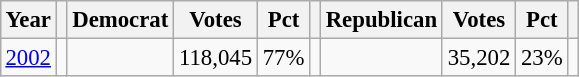<table class="wikitable" style="margin:0.5em ; font-size:95%">
<tr>
<th>Year</th>
<th></th>
<th>Democrat</th>
<th>Votes</th>
<th>Pct</th>
<th></th>
<th>Republican</th>
<th>Votes</th>
<th>Pct</th>
<th></th>
</tr>
<tr>
<td><a href='#'>2002</a></td>
<td></td>
<td></td>
<td>118,045</td>
<td>77%</td>
<td></td>
<td></td>
<td>35,202</td>
<td>23%</td>
<td></td>
</tr>
</table>
